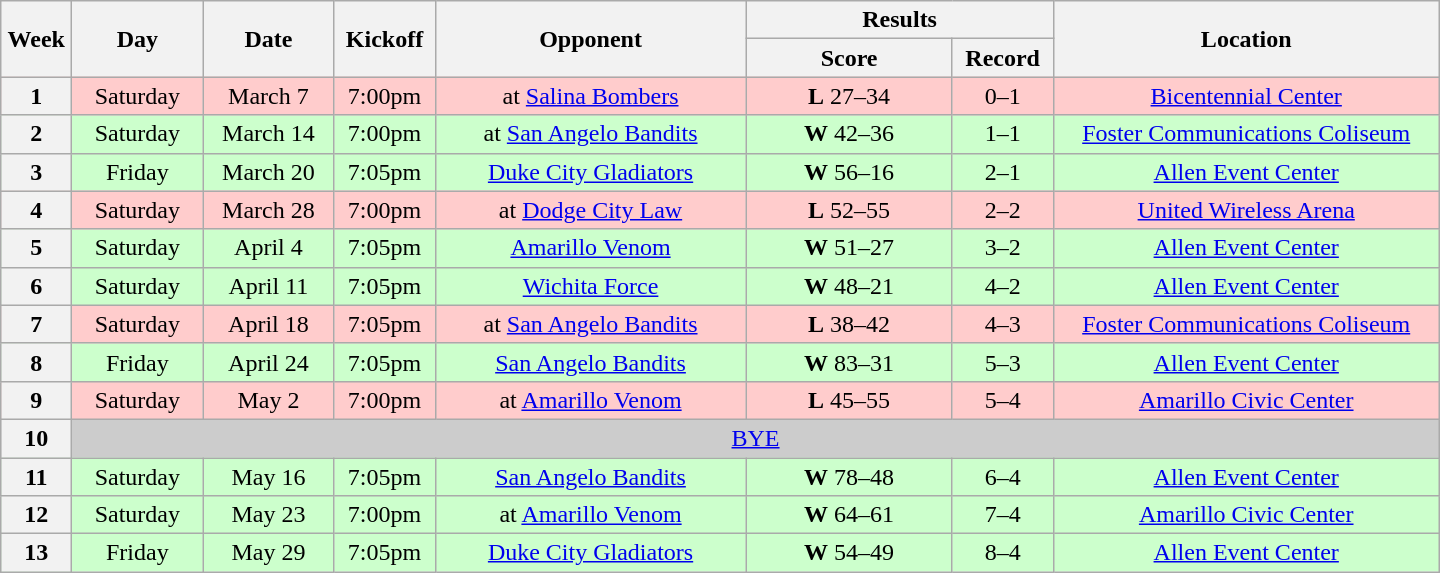<table class="wikitable">
<tr>
<th rowspan="2" width="40">Week</th>
<th rowspan="2" width="80">Day</th>
<th rowspan="2" width="80">Date</th>
<th rowspan="2" width="60">Kickoff</th>
<th rowspan="2" width="200">Opponent</th>
<th colspan="2" width="180">Results</th>
<th rowspan="2" width="250">Location</th>
</tr>
<tr>
<th width="130">Score</th>
<th width="60">Record</th>
</tr>
<tr align="center" bgcolor="#FFCCCC">
<th>1</th>
<td>Saturday</td>
<td>March 7</td>
<td>7:00pm</td>
<td>at <a href='#'>Salina Bombers</a></td>
<td><strong>L</strong> 27–34</td>
<td>0–1</td>
<td><a href='#'>Bicentennial Center</a></td>
</tr>
<tr align="center" bgcolor="#CCFFCC">
<th>2</th>
<td>Saturday</td>
<td>March 14</td>
<td>7:00pm</td>
<td>at <a href='#'>San Angelo Bandits</a></td>
<td><strong>W</strong> 42–36</td>
<td>1–1</td>
<td><a href='#'>Foster Communications Coliseum</a></td>
</tr>
<tr align="center" bgcolor="#CCFFCC">
<th>3</th>
<td>Friday</td>
<td>March 20</td>
<td>7:05pm</td>
<td><a href='#'>Duke City Gladiators</a></td>
<td><strong>W</strong> 56–16</td>
<td>2–1</td>
<td><a href='#'>Allen Event Center</a></td>
</tr>
<tr align="center" bgcolor="#FFCCCC">
<th>4</th>
<td>Saturday</td>
<td>March 28</td>
<td>7:00pm</td>
<td>at <a href='#'>Dodge City Law</a></td>
<td><strong>L</strong> 52–55</td>
<td>2–2</td>
<td><a href='#'>United Wireless Arena</a></td>
</tr>
<tr align="center" bgcolor="#CCFFCC">
<th>5</th>
<td>Saturday</td>
<td>April 4</td>
<td>7:05pm</td>
<td><a href='#'>Amarillo Venom</a></td>
<td><strong>W</strong> 51–27</td>
<td>3–2</td>
<td><a href='#'>Allen Event Center</a></td>
</tr>
<tr align="center" bgcolor="#CCFFCC">
<th>6</th>
<td>Saturday</td>
<td>April 11</td>
<td>7:05pm</td>
<td><a href='#'>Wichita Force</a></td>
<td><strong>W</strong> 48–21</td>
<td>4–2</td>
<td><a href='#'>Allen Event Center</a></td>
</tr>
<tr align="center" bgcolor="#FFCCCC">
<th>7</th>
<td>Saturday</td>
<td>April 18</td>
<td>7:05pm</td>
<td>at <a href='#'>San Angelo Bandits</a></td>
<td><strong>L</strong> 38–42</td>
<td>4–3</td>
<td><a href='#'>Foster Communications Coliseum</a></td>
</tr>
<tr align="center" bgcolor="#CCFFCC">
<th>8</th>
<td>Friday</td>
<td>April 24</td>
<td>7:05pm</td>
<td><a href='#'>San Angelo Bandits</a></td>
<td><strong>W</strong> 83–31</td>
<td>5–3</td>
<td><a href='#'>Allen Event Center</a></td>
</tr>
<tr align="center" bgcolor="#FFCCCC">
<th>9</th>
<td>Saturday</td>
<td>May 2</td>
<td>7:00pm</td>
<td>at <a href='#'>Amarillo Venom</a></td>
<td><strong>L</strong> 45–55</td>
<td>5–4</td>
<td><a href='#'>Amarillo Civic Center</a></td>
</tr>
<tr align="center" bgcolor="#CCCCCC">
<th>10</th>
<td colSpan=7><a href='#'>BYE</a></td>
</tr>
<tr align="center" bgcolor="#CCFFCC">
<th>11</th>
<td>Saturday</td>
<td>May 16</td>
<td>7:05pm</td>
<td><a href='#'>San Angelo Bandits</a></td>
<td><strong>W</strong> 78–48</td>
<td>6–4</td>
<td><a href='#'>Allen Event Center</a></td>
</tr>
<tr align="center" bgcolor="#CCFFCC">
<th>12</th>
<td>Saturday</td>
<td>May 23</td>
<td>7:00pm</td>
<td>at <a href='#'>Amarillo Venom</a></td>
<td><strong>W</strong> 64–61</td>
<td>7–4</td>
<td><a href='#'>Amarillo Civic Center</a></td>
</tr>
<tr align="center" bgcolor="#CCFFCC">
<th>13</th>
<td>Friday</td>
<td>May 29</td>
<td>7:05pm</td>
<td><a href='#'>Duke City Gladiators</a></td>
<td><strong>W</strong> 54–49</td>
<td>8–4</td>
<td><a href='#'>Allen Event Center</a></td>
</tr>
</table>
